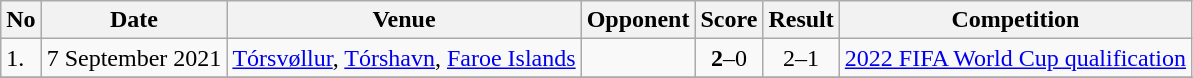<table class="wikitable">
<tr>
<th>No</th>
<th>Date</th>
<th>Venue</th>
<th>Opponent</th>
<th>Score</th>
<th>Result</th>
<th>Competition</th>
</tr>
<tr>
<td>1.</td>
<td>7 September 2021</td>
<td><a href='#'>Tórsvøllur</a>, <a href='#'>Tórshavn</a>, <a href='#'>Faroe Islands</a></td>
<td></td>
<td align=center><strong>2</strong>–0</td>
<td align=center>2–1</td>
<td><a href='#'>2022 FIFA World Cup qualification</a></td>
</tr>
<tr>
</tr>
</table>
